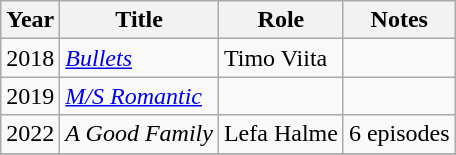<table class="wikitable sortable">
<tr>
<th>Year</th>
<th>Title</th>
<th>Role</th>
<th class="unsortable">Notes</th>
</tr>
<tr>
<td>2018</td>
<td><em><a href='#'>Bullets</a></em></td>
<td>Timo Viita</td>
<td></td>
</tr>
<tr>
<td>2019</td>
<td><em><a href='#'>M/S Romantic</a></em></td>
<td></td>
<td></td>
</tr>
<tr>
<td>2022</td>
<td><em>A Good Family</em></td>
<td>Lefa Halme</td>
<td>6 episodes</td>
</tr>
<tr>
</tr>
</table>
